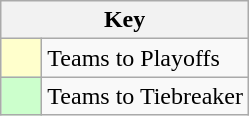<table class="wikitable" style="text-align: center;">
<tr>
<th colspan=2>Key</th>
</tr>
<tr>
<td style="background:#ffffcc; width:20px;"></td>
<td align=left>Teams to Playoffs</td>
</tr>
<tr>
<td style="background:#ccffcc; width:20px;"></td>
<td align=left>Teams to Tiebreaker</td>
</tr>
</table>
